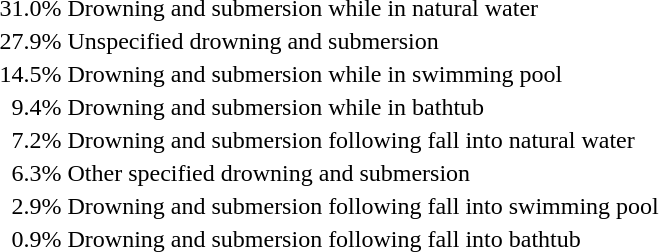<table class="toccolours">
<tr>
<td align=right>31.0%</td>
<td>Drowning and submersion while in natural water</td>
</tr>
<tr>
<td align=right>27.9%</td>
<td>Unspecified drowning and submersion</td>
</tr>
<tr>
<td align=right>14.5%</td>
<td>Drowning and submersion while in swimming pool</td>
</tr>
<tr>
<td align=right>9.4%</td>
<td>Drowning and submersion while in bathtub</td>
</tr>
<tr>
<td align=right>7.2%</td>
<td>Drowning and submersion following fall into natural water</td>
</tr>
<tr>
<td align=right>6.3%</td>
<td>Other specified drowning and submersion</td>
</tr>
<tr>
<td align=right>2.9%</td>
<td>Drowning and submersion following fall into swimming pool</td>
</tr>
<tr>
<td align=right>0.9%</td>
<td>Drowning and submersion following fall into bathtub</td>
</tr>
</table>
